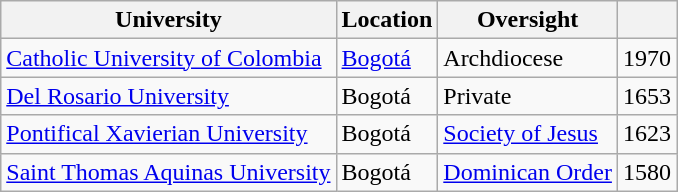<table class="wikitable">
<tr>
<th>University</th>
<th>Location</th>
<th>Oversight</th>
<th></th>
</tr>
<tr>
<td><a href='#'>Catholic University of Colombia</a></td>
<td><a href='#'>Bogotá</a></td>
<td>Archdiocese</td>
<td>1970</td>
</tr>
<tr>
<td><a href='#'>Del Rosario University</a></td>
<td>Bogotá</td>
<td>Private</td>
<td>1653</td>
</tr>
<tr>
<td><a href='#'>Pontifical Xavierian University</a></td>
<td>Bogotá</td>
<td><a href='#'>Society of Jesus</a></td>
<td>1623</td>
</tr>
<tr>
<td><a href='#'>Saint Thomas Aquinas University</a></td>
<td>Bogotá</td>
<td><a href='#'>Dominican Order</a></td>
<td>1580</td>
</tr>
</table>
